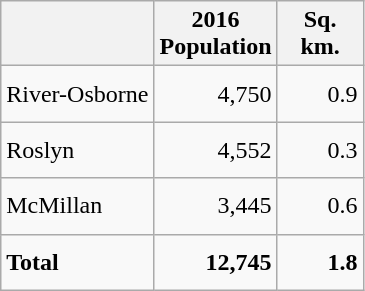<table class="wikitable">
<tr>
<th></th>
<th>2016 Population</th>
<th>Sq. km.</th>
</tr>
<tr>
<td>River-Osborne</td>
<td style="height:30px; width:50px; text-align:right;">4,750</td>
<td style="height:30px; width:50px; text-align:right;">0.9</td>
</tr>
<tr>
<td>Roslyn</td>
<td style="height:30px; width:50px; text-align:right;">4,552</td>
<td style="height:30px; width:50px; text-align:right;">0.3</td>
</tr>
<tr>
<td>McMillan</td>
<td style="height:30px; width:50px; text-align:right;">3,445</td>
<td style="height:30px; width:50px; text-align:right;">0.6</td>
</tr>
<tr>
<td><strong>Total</strong></td>
<td style="height:30px; width:50px; text-align:right;"><strong>12,745</strong></td>
<td style="height:30px; width:50px; text-align:right;"><strong>1.8</strong></td>
</tr>
</table>
